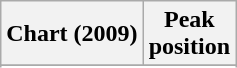<table class="wikitable sortable plainrowheaders" style="text-align:center">
<tr>
<th scope="col">Chart (2009)</th>
<th scope="col">Peak<br> position</th>
</tr>
<tr>
</tr>
<tr>
</tr>
</table>
